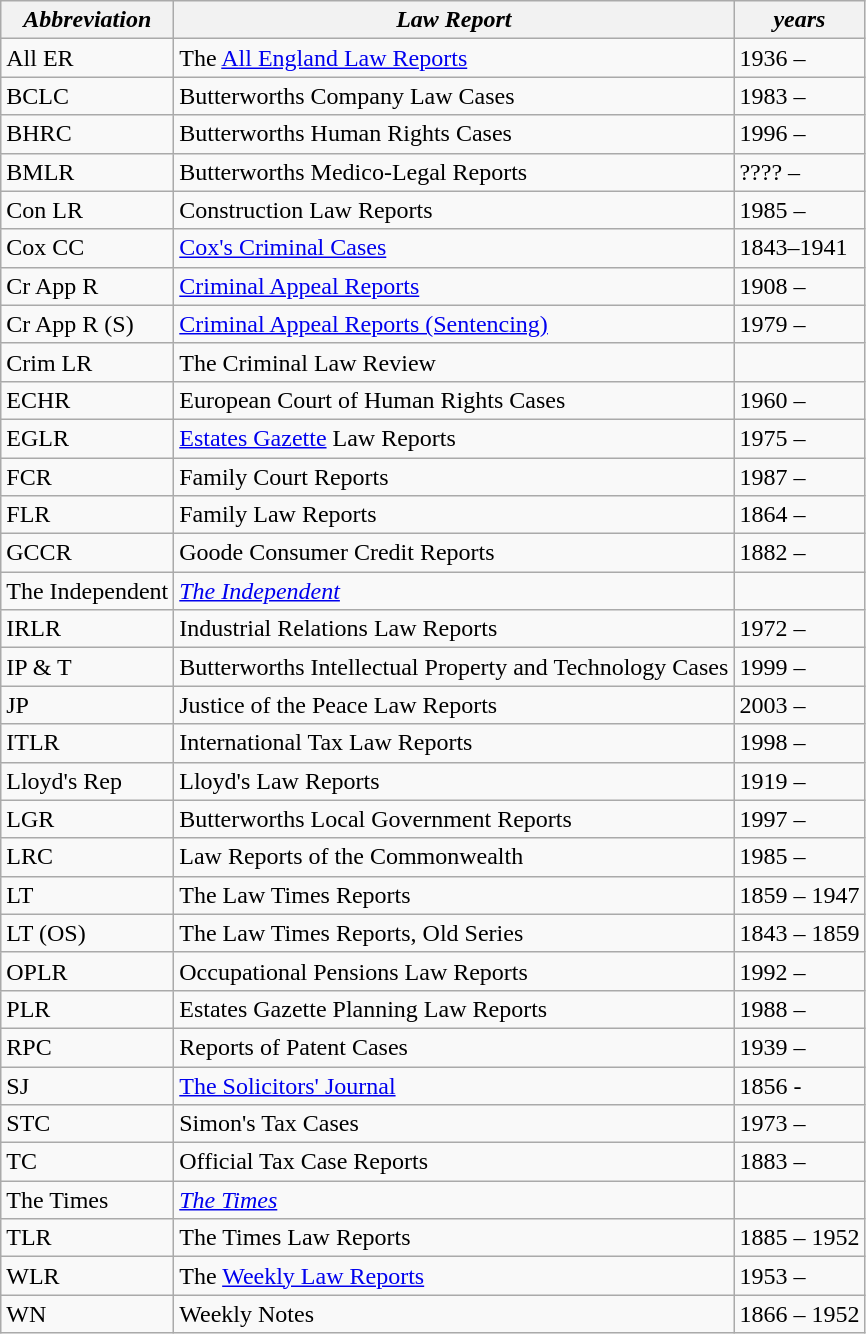<table class="wikitable">
<tr>
<th><em>Abbreviation</em></th>
<th><em>Law Report</em></th>
<th><em>years</em></th>
</tr>
<tr valign="top">
<td>All ER</td>
<td>The <a href='#'>All England Law Reports</a></td>
<td>1936 –</td>
</tr>
<tr valign="top">
<td>BCLC</td>
<td>Butterworths Company Law Cases</td>
<td>1983 –</td>
</tr>
<tr valign="top">
<td>BHRC</td>
<td>Butterworths Human Rights Cases</td>
<td>1996 –</td>
</tr>
<tr valign="top">
<td>BMLR</td>
<td>Butterworths Medico-Legal Reports</td>
<td>???? –</td>
</tr>
<tr valign="top">
<td>Con LR</td>
<td>Construction Law Reports</td>
<td>1985 –</td>
</tr>
<tr valign="top">
<td>Cox CC</td>
<td><a href='#'>Cox's Criminal Cases</a></td>
<td>1843–1941</td>
</tr>
<tr valign="top">
<td>Cr App R</td>
<td><a href='#'>Criminal Appeal Reports</a></td>
<td>1908 –</td>
</tr>
<tr valign="top">
<td>Cr App R (S)</td>
<td><a href='#'>Criminal Appeal Reports (Sentencing)</a></td>
<td>1979 –</td>
</tr>
<tr valign="top">
<td>Crim LR</td>
<td>The Criminal Law Review</td>
<td></td>
</tr>
<tr valign="top">
<td>ECHR</td>
<td>European Court of Human Rights Cases</td>
<td>1960 –</td>
</tr>
<tr valign="top">
<td>EGLR</td>
<td><a href='#'>Estates Gazette</a> Law Reports</td>
<td>1975 –</td>
</tr>
<tr valign="top">
<td>FCR</td>
<td>Family Court Reports</td>
<td>1987 –</td>
</tr>
<tr valign="top">
<td>FLR</td>
<td>Family Law Reports</td>
<td>1864 –</td>
</tr>
<tr valign="top">
<td>GCCR</td>
<td>Goode Consumer Credit Reports</td>
<td>1882 –</td>
</tr>
<tr valign="top">
<td>The Independent</td>
<td><em><a href='#'>The Independent</a></em></td>
<td></td>
</tr>
<tr valign="top">
<td>IRLR</td>
<td>Industrial Relations Law Reports</td>
<td>1972 –</td>
</tr>
<tr valign="top">
<td>IP & T</td>
<td>Butterworths Intellectual Property and Technology Cases</td>
<td>1999 –</td>
</tr>
<tr valign="top">
<td>JP</td>
<td>Justice of the Peace Law Reports</td>
<td>2003 –</td>
</tr>
<tr valign="top">
<td>ITLR</td>
<td>International Tax Law Reports</td>
<td>1998 –</td>
</tr>
<tr valign="top">
<td>Lloyd's Rep</td>
<td>Lloyd's Law Reports</td>
<td>1919 –</td>
</tr>
<tr valign="top">
<td>LGR</td>
<td>Butterworths Local Government Reports</td>
<td>1997 –</td>
</tr>
<tr valign="top">
<td>LRC</td>
<td>Law Reports of the Commonwealth</td>
<td>1985 –</td>
</tr>
<tr valign="top">
<td>LT</td>
<td>The Law Times Reports</td>
<td>1859 – 1947</td>
</tr>
<tr valign="top">
<td>LT (OS)</td>
<td>The Law Times Reports, Old Series</td>
<td>1843 – 1859</td>
</tr>
<tr valign="top">
<td>OPLR</td>
<td>Occupational Pensions Law Reports</td>
<td>1992 –</td>
</tr>
<tr valign="top">
<td>PLR</td>
<td>Estates Gazette Planning Law Reports</td>
<td>1988 –</td>
</tr>
<tr valign="top">
<td>RPC</td>
<td>Reports of Patent Cases</td>
<td>1939 –</td>
</tr>
<tr valign="top">
<td>SJ</td>
<td><a href='#'>The Solicitors' Journal</a></td>
<td>1856 -</td>
</tr>
<tr valign="top">
<td>STC</td>
<td>Simon's Tax Cases</td>
<td>1973 –</td>
</tr>
<tr valign="top">
<td>TC</td>
<td>Official Tax Case Reports</td>
<td>1883 –</td>
</tr>
<tr valign="top">
<td>The Times</td>
<td><em><a href='#'>The Times</a></td>
<td></td>
</tr>
<tr valign="top">
<td>TLR</td>
<td>The Times Law Reports</td>
<td>1885 – 1952</td>
</tr>
<tr valign="top">
<td>WLR</td>
<td>The <a href='#'>Weekly Law Reports</a></td>
<td>1953 –</td>
</tr>
<tr valign="top">
<td>WN</td>
<td>Weekly Notes</td>
<td>1866 – 1952</td>
</tr>
</table>
